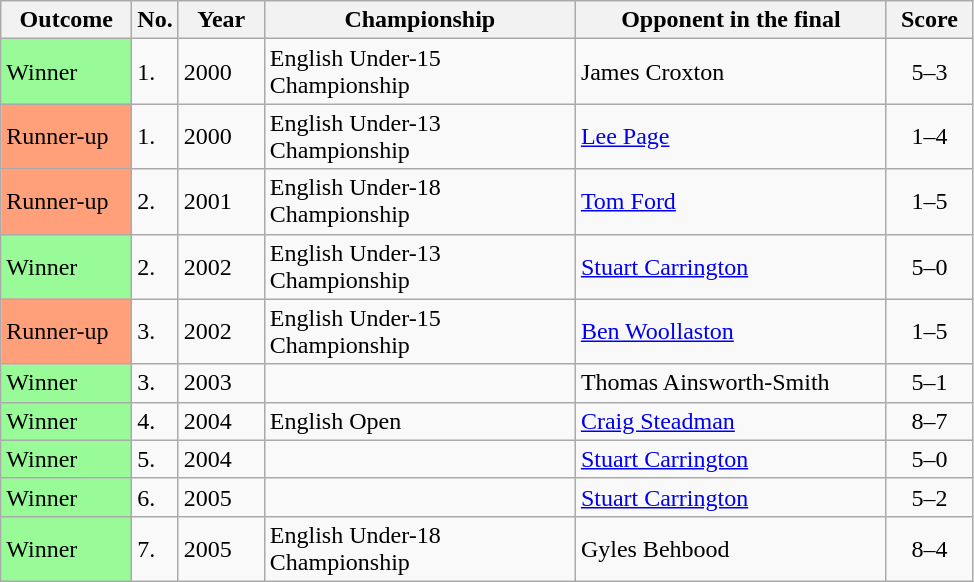<table class="wikitable sortable">
<tr>
<th scope="col" style="width:80px;">Outcome</th>
<th scope="col" style="width:20px;">No.</th>
<th scope="col" style="width:50px;">Year</th>
<th scope="col" style="width:200px;">Championship</th>
<th scope="col" style="width:200px;">Opponent in the final</th>
<th scope="col" style="width:50px;">Score</th>
</tr>
<tr>
<td style="background:#98FB98">Winner</td>
<td>1.</td>
<td>2000</td>
<td>English Under-15 Championship</td>
<td> James Croxton</td>
<td style="text-align:center;">5–3</td>
</tr>
<tr>
<td style="background:#ffa07a;">Runner-up</td>
<td>1.</td>
<td>2000</td>
<td>English Under-13 Championship</td>
<td> <a href='#'>Lee Page</a></td>
<td align="center">1–4</td>
</tr>
<tr>
<td style="background:#ffa07a;">Runner-up</td>
<td>2.</td>
<td>2001</td>
<td>English Under-18 Championship</td>
<td> <a href='#'>Tom Ford</a></td>
<td align="center">1–5</td>
</tr>
<tr>
<td style="background:#98FB98">Winner</td>
<td>2.</td>
<td>2002</td>
<td>English Under-13 Championship</td>
<td> <a href='#'>Stuart Carrington</a></td>
<td style="text-align:center;">5–0</td>
</tr>
<tr>
<td style="background:#ffa07a;">Runner-up</td>
<td>3.</td>
<td>2002</td>
<td>English Under-15 Championship</td>
<td> <a href='#'>Ben Woollaston</a></td>
<td align="center">1–5</td>
</tr>
<tr>
<td style="background:#98FB98">Winner</td>
<td>3.</td>
<td>2003</td>
<td></td>
<td> Thomas Ainsworth-Smith</td>
<td style="text-align:center;">5–1</td>
</tr>
<tr>
<td style="background:#98FB98">Winner</td>
<td>4.</td>
<td>2004</td>
<td>English Open</td>
<td> <a href='#'>Craig Steadman</a></td>
<td style="text-align:center;">8–7</td>
</tr>
<tr>
<td style="background:#98FB98">Winner</td>
<td>5.</td>
<td>2004</td>
<td></td>
<td> <a href='#'>Stuart Carrington</a></td>
<td style="text-align:center;">5–0</td>
</tr>
<tr>
<td style="background:#98FB98">Winner</td>
<td>6.</td>
<td>2005</td>
<td></td>
<td> <a href='#'>Stuart Carrington</a></td>
<td style="text-align:center;">5–2</td>
</tr>
<tr>
<td style="background:#98FB98">Winner</td>
<td>7.</td>
<td>2005</td>
<td>English Under-18 Championship</td>
<td> Gyles Behbood</td>
<td style="text-align:center;">8–4</td>
</tr>
</table>
